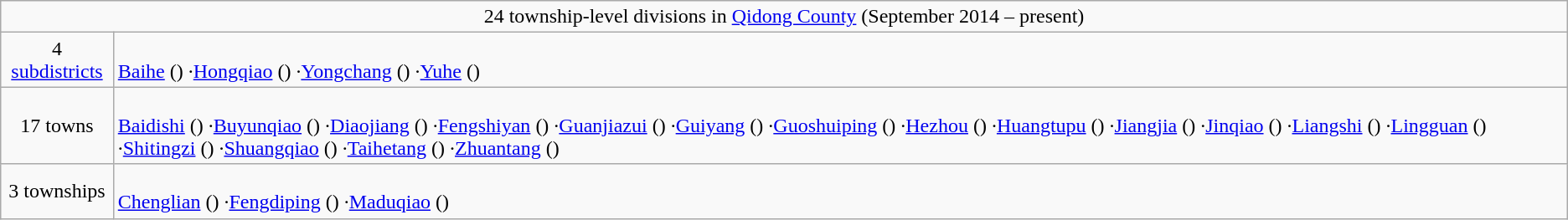<table class="wikitable">
<tr>
<td style="text-align:center;" colspan="2">24 township-level divisions in <a href='#'>Qidong County</a> (September 2014 – present)</td>
</tr>
<tr align=left>
<td align=center>4 <a href='#'>subdistricts</a></td>
<td><br><a href='#'>Baihe</a> ()
·<a href='#'>Hongqiao</a> ()
·<a href='#'>Yongchang</a> ()
·<a href='#'>Yuhe</a> ()</td>
</tr>
<tr align=left>
<td align=center>17 towns</td>
<td><br><a href='#'>Baidishi</a> ()
·<a href='#'>Buyunqiao</a> ()
·<a href='#'>Diaojiang</a> ()
·<a href='#'>Fengshiyan</a> ()
·<a href='#'>Guanjiazui</a> ()
·<a href='#'>Guiyang</a> ()
·<a href='#'>Guoshuiping</a> ()
·<a href='#'>Hezhou</a> ()
·<a href='#'>Huangtupu</a> ()
·<a href='#'>Jiangjia</a> ()
·<a href='#'>Jinqiao</a> ()
·<a href='#'>Liangshi</a> ()
·<a href='#'>Lingguan</a> ()
·<a href='#'>Shitingzi</a> ()
·<a href='#'>Shuangqiao</a> ()
·<a href='#'>Taihetang</a> ()
·<a href='#'>Zhuantang</a> ()</td>
</tr>
<tr align=left>
<td align=center>3 townships</td>
<td><br><a href='#'>Chenglian</a> ()
·<a href='#'>Fengdiping</a> ()
·<a href='#'>Maduqiao</a> ()</td>
</tr>
</table>
